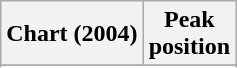<table class="wikitable sortable plainrowheaders" style="text-align:center;" border="1">
<tr>
<th scope="col">Chart (2004)</th>
<th scope="col">Peak<br>position</th>
</tr>
<tr>
</tr>
<tr>
</tr>
<tr>
</tr>
<tr>
</tr>
<tr>
</tr>
<tr>
</tr>
</table>
